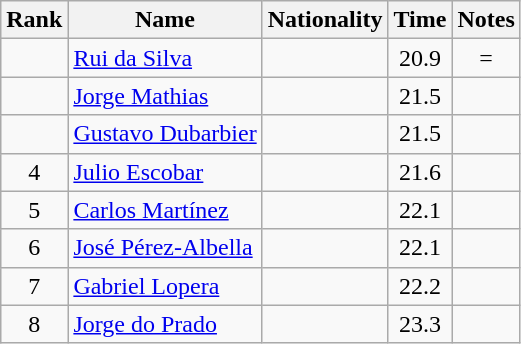<table class="wikitable sortable" style="text-align:center">
<tr>
<th>Rank</th>
<th>Name</th>
<th>Nationality</th>
<th>Time</th>
<th>Notes</th>
</tr>
<tr>
<td></td>
<td align=left><a href='#'>Rui da Silva</a></td>
<td align=left></td>
<td>20.9</td>
<td>=</td>
</tr>
<tr>
<td></td>
<td align=left><a href='#'>Jorge Mathias</a></td>
<td align=left></td>
<td>21.5</td>
<td></td>
</tr>
<tr>
<td></td>
<td align=left><a href='#'>Gustavo Dubarbier</a></td>
<td align=left></td>
<td>21.5</td>
<td></td>
</tr>
<tr>
<td>4</td>
<td align=left><a href='#'>Julio Escobar</a></td>
<td align=left></td>
<td>21.6</td>
<td></td>
</tr>
<tr>
<td>5</td>
<td align=left><a href='#'>Carlos Martínez</a></td>
<td align=left></td>
<td>22.1</td>
<td></td>
</tr>
<tr>
<td>6</td>
<td align=left><a href='#'>José Pérez-Albella</a></td>
<td align=left></td>
<td>22.1</td>
<td></td>
</tr>
<tr>
<td>7</td>
<td align=left><a href='#'>Gabriel Lopera</a></td>
<td align=left></td>
<td>22.2</td>
<td></td>
</tr>
<tr>
<td>8</td>
<td align=left><a href='#'>Jorge do Prado</a></td>
<td align=left></td>
<td>23.3</td>
<td></td>
</tr>
</table>
